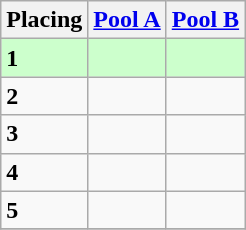<table class=wikitable style="border:1px solid #AAAAAA;">
<tr>
<th>Placing</th>
<th><a href='#'>Pool A</a></th>
<th><a href='#'>Pool B</a></th>
</tr>
<tr style="background: #ccffcc;">
<td><strong>1</strong></td>
<td></td>
<td></td>
</tr>
<tr>
<td><strong>2</strong></td>
<td></td>
<td></td>
</tr>
<tr>
<td><strong>3</strong></td>
<td></td>
<td></td>
</tr>
<tr>
<td><strong>4</strong></td>
<td></td>
<td></td>
</tr>
<tr>
<td><strong>5</strong></td>
<td></td>
<td></td>
</tr>
<tr>
</tr>
</table>
